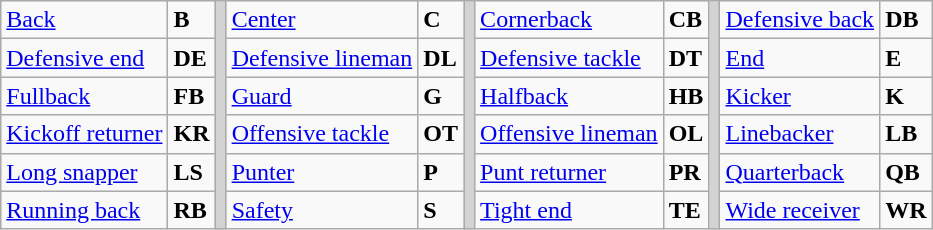<table class="wikitable">
<tr>
<td><a href='#'>Back</a></td>
<td><strong>B</strong></td>
<td rowSpan="6" style="background-color:lightgrey;"></td>
<td><a href='#'>Center</a></td>
<td><strong>C</strong></td>
<td rowSpan="6" style="background-color:lightgrey;"></td>
<td><a href='#'>Cornerback</a></td>
<td><strong>CB</strong></td>
<td rowSpan="6" style="background-color:lightgrey;"></td>
<td><a href='#'>Defensive back</a></td>
<td><strong>DB</strong></td>
</tr>
<tr>
<td><a href='#'>Defensive end</a></td>
<td><strong>DE</strong></td>
<td><a href='#'>Defensive lineman</a></td>
<td><strong>DL</strong></td>
<td><a href='#'>Defensive tackle</a></td>
<td><strong>DT</strong></td>
<td><a href='#'>End</a></td>
<td><strong>E</strong></td>
</tr>
<tr>
<td><a href='#'>Fullback</a></td>
<td><strong>FB</strong></td>
<td><a href='#'>Guard</a></td>
<td><strong>G</strong></td>
<td><a href='#'>Halfback</a></td>
<td><strong>HB</strong></td>
<td><a href='#'>Kicker</a></td>
<td><strong>K</strong></td>
</tr>
<tr>
<td><a href='#'>Kickoff returner</a></td>
<td><strong>KR</strong></td>
<td><a href='#'>Offensive tackle</a></td>
<td><strong>OT</strong></td>
<td><a href='#'>Offensive lineman</a></td>
<td><strong>OL</strong></td>
<td><a href='#'>Linebacker</a></td>
<td><strong>LB</strong></td>
</tr>
<tr>
<td><a href='#'>Long snapper</a></td>
<td><strong>LS</strong></td>
<td><a href='#'>Punter</a></td>
<td><strong>P</strong></td>
<td><a href='#'>Punt returner</a></td>
<td><strong>PR</strong></td>
<td><a href='#'>Quarterback</a></td>
<td><strong>QB</strong></td>
</tr>
<tr>
<td><a href='#'>Running back</a></td>
<td><strong>RB</strong></td>
<td><a href='#'>Safety</a></td>
<td><strong>S</strong></td>
<td><a href='#'>Tight end</a></td>
<td><strong>TE</strong></td>
<td><a href='#'>Wide receiver</a></td>
<td><strong>WR</strong></td>
</tr>
</table>
